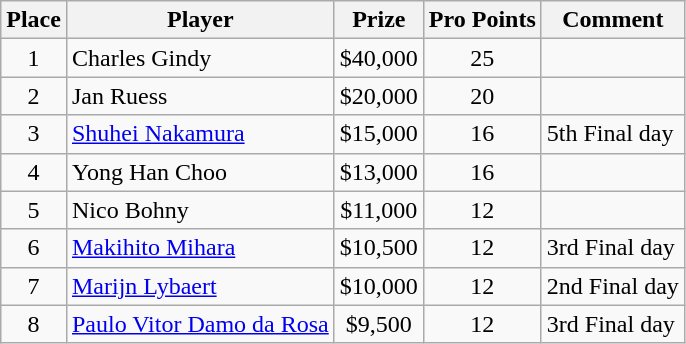<table class="wikitable">
<tr>
<th>Place</th>
<th>Player</th>
<th>Prize</th>
<th>Pro Points</th>
<th>Comment</th>
</tr>
<tr>
<td align=center>1</td>
<td> Charles Gindy</td>
<td align=center>$40,000</td>
<td align=center>25</td>
<td></td>
</tr>
<tr>
<td align=center>2</td>
<td> Jan Ruess</td>
<td align=center>$20,000</td>
<td align=center>20</td>
<td></td>
</tr>
<tr>
<td align=center>3</td>
<td> <a href='#'>Shuhei Nakamura</a></td>
<td align=center>$15,000</td>
<td align=center>16</td>
<td>5th Final day</td>
</tr>
<tr>
<td align=center>4</td>
<td> Yong Han Choo</td>
<td align=center>$13,000</td>
<td align=center>16</td>
<td></td>
</tr>
<tr>
<td align=center>5</td>
<td> Nico Bohny</td>
<td align=center>$11,000</td>
<td align=center>12</td>
<td></td>
</tr>
<tr>
<td align=center>6</td>
<td> <a href='#'>Makihito Mihara</a></td>
<td align=center>$10,500</td>
<td align=center>12</td>
<td>3rd Final day</td>
</tr>
<tr>
<td align=center>7</td>
<td> <a href='#'>Marijn Lybaert</a></td>
<td align=center>$10,000</td>
<td align=center>12</td>
<td>2nd Final day</td>
</tr>
<tr>
<td align=center>8</td>
<td> <a href='#'>Paulo Vitor Damo da Rosa</a></td>
<td align=center>$9,500</td>
<td align=center>12</td>
<td>3rd Final day</td>
</tr>
</table>
